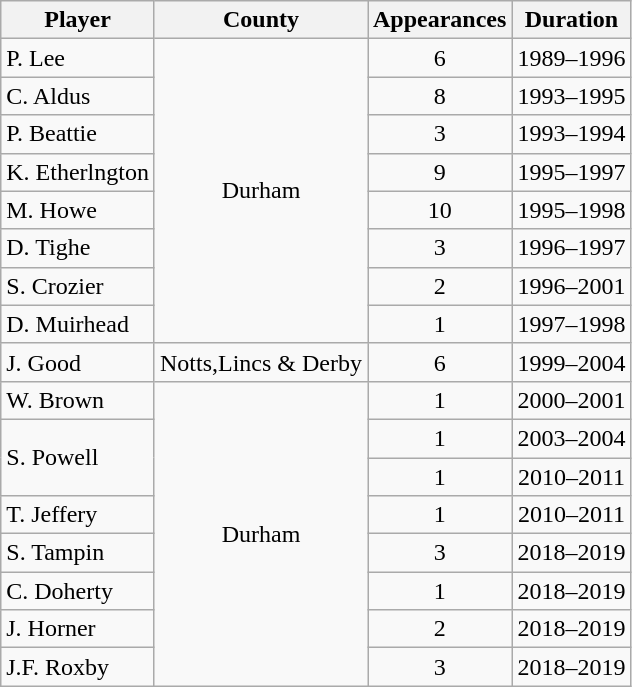<table class=wikitable unsortable style=text-align:center>
<tr>
<th>Player</th>
<th>County</th>
<th>Appearances</th>
<th>Duration</th>
</tr>
<tr>
<td align=left>P. Lee</td>
<td rowspan=8>Durham</td>
<td>6</td>
<td>1989–1996</td>
</tr>
<tr>
<td align=left>C. Aldus</td>
<td>8</td>
<td>1993–1995</td>
</tr>
<tr>
<td align=left>P. Beattie</td>
<td>3</td>
<td>1993–1994</td>
</tr>
<tr>
<td align=left>K. Etherlngton</td>
<td>9</td>
<td>1995–1997</td>
</tr>
<tr>
<td align=left>M. Howe</td>
<td>10</td>
<td>1995–1998</td>
</tr>
<tr>
<td align=left>D. Tighe</td>
<td>3</td>
<td>1996–1997</td>
</tr>
<tr>
<td align=left>S. Crozier</td>
<td>2</td>
<td>1996–2001</td>
</tr>
<tr>
<td align=left>D. Muirhead</td>
<td>1</td>
<td>1997–1998</td>
</tr>
<tr>
<td align=left>J. Good</td>
<td>Notts,Lincs & Derby</td>
<td>6</td>
<td>1999–2004</td>
</tr>
<tr>
<td align=left>W. Brown</td>
<td rowspan=8>Durham</td>
<td>1</td>
<td>2000–2001</td>
</tr>
<tr>
<td align=left rowspan=2>S. Powell</td>
<td>1</td>
<td>2003–2004</td>
</tr>
<tr>
<td>1</td>
<td>2010–2011</td>
</tr>
<tr>
<td align=left>T. Jeffery</td>
<td>1</td>
<td>2010–2011</td>
</tr>
<tr>
<td align=left>S. Tampin</td>
<td>3</td>
<td>2018–2019</td>
</tr>
<tr>
<td align=left>C. Doherty</td>
<td>1</td>
<td>2018–2019</td>
</tr>
<tr>
<td align=left>J. Horner</td>
<td>2</td>
<td>2018–2019</td>
</tr>
<tr>
<td align=left>J.F. Roxby</td>
<td>3</td>
<td>2018–2019</td>
</tr>
</table>
